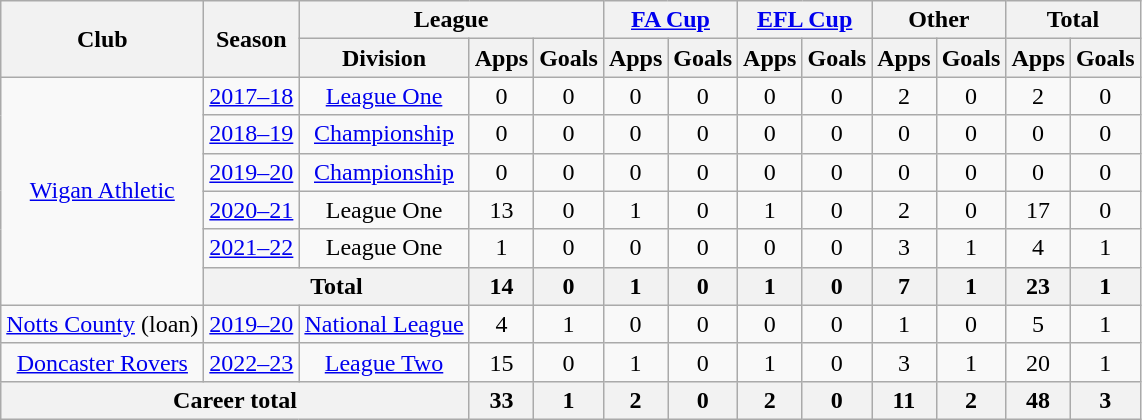<table class="wikitable" style="text-align: center;">
<tr>
<th rowspan="2">Club</th>
<th rowspan="2">Season</th>
<th colspan="3">League</th>
<th colspan="2"><a href='#'>FA Cup</a></th>
<th colspan="2"><a href='#'>EFL Cup</a></th>
<th colspan="2">Other</th>
<th colspan="2">Total</th>
</tr>
<tr>
<th>Division</th>
<th>Apps</th>
<th>Goals</th>
<th>Apps</th>
<th>Goals</th>
<th>Apps</th>
<th>Goals</th>
<th>Apps</th>
<th>Goals</th>
<th>Apps</th>
<th>Goals</th>
</tr>
<tr>
<td rowspan="6"><a href='#'>Wigan Athletic</a></td>
<td><a href='#'>2017–18</a></td>
<td><a href='#'>League One</a></td>
<td>0</td>
<td>0</td>
<td>0</td>
<td>0</td>
<td>0</td>
<td>0</td>
<td>2</td>
<td>0</td>
<td>2</td>
<td>0</td>
</tr>
<tr>
<td><a href='#'>2018–19</a></td>
<td><a href='#'>Championship</a></td>
<td>0</td>
<td>0</td>
<td>0</td>
<td>0</td>
<td>0</td>
<td>0</td>
<td>0</td>
<td>0</td>
<td>0</td>
<td>0</td>
</tr>
<tr>
<td><a href='#'>2019–20</a></td>
<td><a href='#'>Championship</a></td>
<td>0</td>
<td>0</td>
<td>0</td>
<td>0</td>
<td>0</td>
<td>0</td>
<td>0</td>
<td>0</td>
<td>0</td>
<td>0</td>
</tr>
<tr>
<td><a href='#'>2020–21</a></td>
<td>League One</td>
<td>13</td>
<td>0</td>
<td>1</td>
<td>0</td>
<td>1</td>
<td>0</td>
<td>2</td>
<td>0</td>
<td>17</td>
<td>0</td>
</tr>
<tr>
<td><a href='#'>2021–22</a></td>
<td>League One</td>
<td>1</td>
<td>0</td>
<td>0</td>
<td>0</td>
<td>0</td>
<td>0</td>
<td>3</td>
<td>1</td>
<td>4</td>
<td>1</td>
</tr>
<tr>
<th colspan="2">Total</th>
<th>14</th>
<th>0</th>
<th>1</th>
<th>0</th>
<th>1</th>
<th>0</th>
<th>7</th>
<th>1</th>
<th>23</th>
<th>1</th>
</tr>
<tr>
<td><a href='#'>Notts County</a> (loan)</td>
<td><a href='#'>2019–20</a></td>
<td><a href='#'>National League</a></td>
<td>4</td>
<td>1</td>
<td>0</td>
<td>0</td>
<td>0</td>
<td>0</td>
<td>1</td>
<td>0</td>
<td>5</td>
<td>1</td>
</tr>
<tr>
<td><a href='#'>Doncaster Rovers</a></td>
<td><a href='#'>2022–23</a></td>
<td><a href='#'>League Two</a></td>
<td>15</td>
<td>0</td>
<td>1</td>
<td>0</td>
<td>1</td>
<td>0</td>
<td>3</td>
<td>1</td>
<td>20</td>
<td>1</td>
</tr>
<tr>
<th colspan="3">Career total</th>
<th>33</th>
<th>1</th>
<th>2</th>
<th>0</th>
<th>2</th>
<th>0</th>
<th>11</th>
<th>2</th>
<th>48</th>
<th>3</th>
</tr>
</table>
